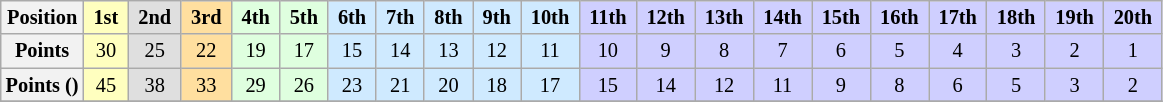<table class="wikitable" style="font-size:85%; text-align:center">
<tr>
<th>Position</th>
<td style="background:#FFFFBF;"> <strong>1st</strong> </td>
<td style="background:#DFDFDF;"> <strong>2nd</strong> </td>
<td style="background:#FFDF9F;"> <strong>3rd</strong> </td>
<td style="background:#DFFFDF;"> <strong>4th</strong> </td>
<td style="background:#DFFFDF;"> <strong>5th</strong> </td>
<td style="background:#CFEAFF;"> <strong>6th</strong> </td>
<td style="background:#CFEAFF;"> <strong>7th</strong> </td>
<td style="background:#CFEAFF;"> <strong>8th</strong> </td>
<td style="background:#CFEAFF;"> <strong>9th</strong> </td>
<td style="background:#CFEAFF;"> <strong>10th</strong> </td>
<td style="background:#CFCFFF;"> <strong>11th</strong> </td>
<td style="background:#CFCFFF;"> <strong>12th</strong> </td>
<td style="background:#CFCFFF;"> <strong>13th</strong> </td>
<td style="background:#CFCFFF;"> <strong>14th</strong> </td>
<td style="background:#CFCFFF;"> <strong>15th</strong> </td>
<td style="background:#CFCFFF;"> <strong>16th</strong> </td>
<td style="background:#CFCFFF;"> <strong>17th</strong> </td>
<td style="background:#CFCFFF;"> <strong>18th</strong> </td>
<td style="background:#CFCFFF;"> <strong>19th</strong> </td>
<td style="background:#CFCFFF;"> <strong>20th</strong> </td>
</tr>
<tr>
<th>Points</th>
<td style="background:#FFFFBF;">30</td>
<td style="background:#DFDFDF;">25</td>
<td style="background:#FFDF9F;">22</td>
<td style="background:#DFFFDF;">19</td>
<td style="background:#DFFFDF;">17</td>
<td style="background:#CFEAFF;">15</td>
<td style="background:#CFEAFF;">14</td>
<td style="background:#CFEAFF;">13</td>
<td style="background:#CFEAFF;">12</td>
<td style="background:#CFEAFF;">11</td>
<td style="background:#CFCFFF;">10</td>
<td style="background:#CFCFFF;">9</td>
<td style="background:#CFCFFF;">8</td>
<td style="background:#CFCFFF;">7</td>
<td style="background:#CFCFFF;">6</td>
<td style="background:#CFCFFF;">5</td>
<td style="background:#CFCFFF;">4</td>
<td style="background:#CFCFFF;">3</td>
<td style="background:#CFCFFF;">2</td>
<td style="background:#CFCFFF;">1</td>
</tr>
<tr>
<th>Points ()</th>
<td style="background:#FFFFBF;">45</td>
<td style="background:#DFDFDF;">38</td>
<td style="background:#FFDF9F;">33</td>
<td style="background:#DFFFDF;">29</td>
<td style="background:#DFFFDF;">26</td>
<td style="background:#CFEAFF;">23</td>
<td style="background:#CFEAFF;">21</td>
<td style="background:#CFEAFF;">20</td>
<td style="background:#CFEAFF;">18</td>
<td style="background:#CFEAFF;">17</td>
<td style="background:#CFCFFF;">15</td>
<td style="background:#CFCFFF;">14</td>
<td style="background:#CFCFFF;">12</td>
<td style="background:#CFCFFF;">11</td>
<td style="background:#CFCFFF;">9</td>
<td style="background:#CFCFFF;">8</td>
<td style="background:#CFCFFF;">6</td>
<td style="background:#CFCFFF;">5</td>
<td style="background:#CFCFFF;">3</td>
<td style="background:#CFCFFF;">2</td>
</tr>
<tr>
</tr>
</table>
